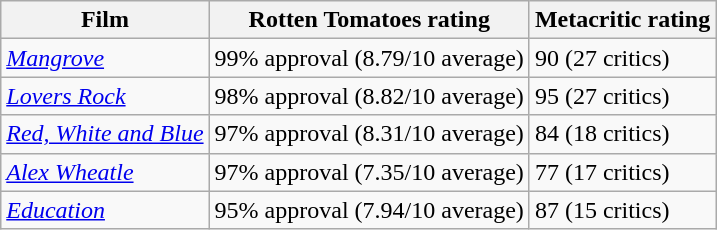<table class="wikitable sortable">
<tr>
<th scope="col">Film</th>
<th scope="col">Rotten Tomatoes rating</th>
<th scope="col">Metacritic rating</th>
</tr>
<tr>
<td><em><a href='#'>Mangrove</a></em></td>
<td>99% approval (8.79/10 average)</td>
<td>90 (27 critics)</td>
</tr>
<tr>
<td><em><a href='#'>Lovers Rock</a></em></td>
<td>98% approval (8.82/10 average)</td>
<td>95 (27 critics)</td>
</tr>
<tr>
<td><em><a href='#'>Red, White and Blue</a></em></td>
<td>97% approval (8.31/10 average)</td>
<td>84 (18 critics)</td>
</tr>
<tr>
<td><em><a href='#'>Alex Wheatle</a></em></td>
<td>97% approval (7.35/10 average)</td>
<td>77 (17 critics)</td>
</tr>
<tr>
<td><em><a href='#'>Education</a></em></td>
<td>95% approval (7.94/10 average)</td>
<td>87 (15 critics)</td>
</tr>
</table>
